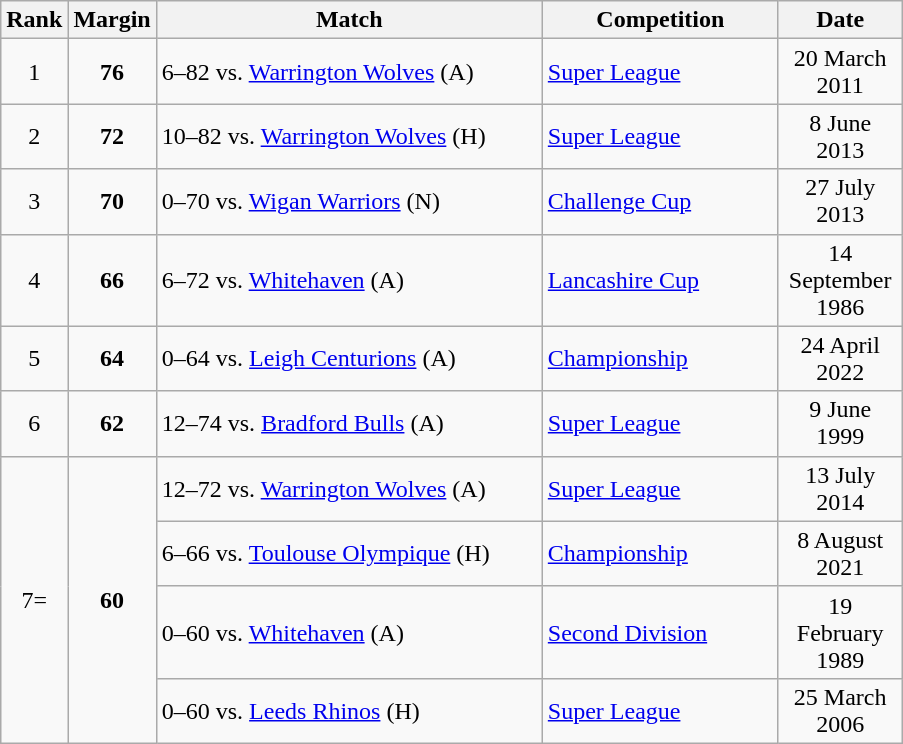<table class="wikitable sortable" style="text-align:center;">
<tr>
<th width="25">Rank</th>
<th width="25">Margin</th>
<th width="250">Match</th>
<th width="150">Competition</th>
<th width="75">Date</th>
</tr>
<tr>
<td>1</td>
<td><strong>76</strong></td>
<td align=left>6–82 vs.  <a href='#'>Warrington Wolves</a> (A)</td>
<td align=left><a href='#'>Super League</a></td>
<td>20 March 2011</td>
</tr>
<tr>
<td>2</td>
<td><strong>72</strong></td>
<td align=left>10–82 vs.  <a href='#'>Warrington Wolves</a> (H)</td>
<td align=left><a href='#'>Super League</a></td>
<td>8 June 2013</td>
</tr>
<tr>
<td>3</td>
<td><strong>70</strong></td>
<td align=left>0–70 vs.  <a href='#'>Wigan Warriors</a> (N)</td>
<td align=left><a href='#'>Challenge Cup</a></td>
<td>27 July 2013</td>
</tr>
<tr>
<td>4</td>
<td><strong>66</strong></td>
<td align=left>6–72 vs.  <a href='#'>Whitehaven</a> (A)</td>
<td align=left><a href='#'>Lancashire Cup</a></td>
<td>14 September 1986</td>
</tr>
<tr>
<td>5</td>
<td><strong>64</strong></td>
<td align=left>0–64 vs.  <a href='#'>Leigh Centurions</a> (A)</td>
<td align=left><a href='#'>Championship</a></td>
<td>24 April 2022</td>
</tr>
<tr>
<td>6</td>
<td><strong>62</strong></td>
<td align=left>12–74 vs.  <a href='#'>Bradford Bulls</a> (A)</td>
<td align=left><a href='#'>Super League</a></td>
<td>9 June 1999</td>
</tr>
<tr>
<td rowspan=4>7=</td>
<td rowspan=4><strong>60</strong></td>
<td align=left>12–72 vs.  <a href='#'>Warrington Wolves</a> (A)</td>
<td align=left><a href='#'>Super League</a></td>
<td>13 July 2014</td>
</tr>
<tr>
<td align=left>6–66 vs.  <a href='#'>Toulouse Olympique</a> (H)</td>
<td align=left><a href='#'>Championship</a></td>
<td>8 August 2021</td>
</tr>
<tr>
<td align=left>0–60 vs.  <a href='#'>Whitehaven</a> (A)</td>
<td align=left><a href='#'>Second Division</a></td>
<td>19 February 1989</td>
</tr>
<tr>
<td align=left>0–60 vs.  <a href='#'>Leeds Rhinos</a> (H)</td>
<td align=left><a href='#'>Super League</a></td>
<td>25 March 2006</td>
</tr>
</table>
